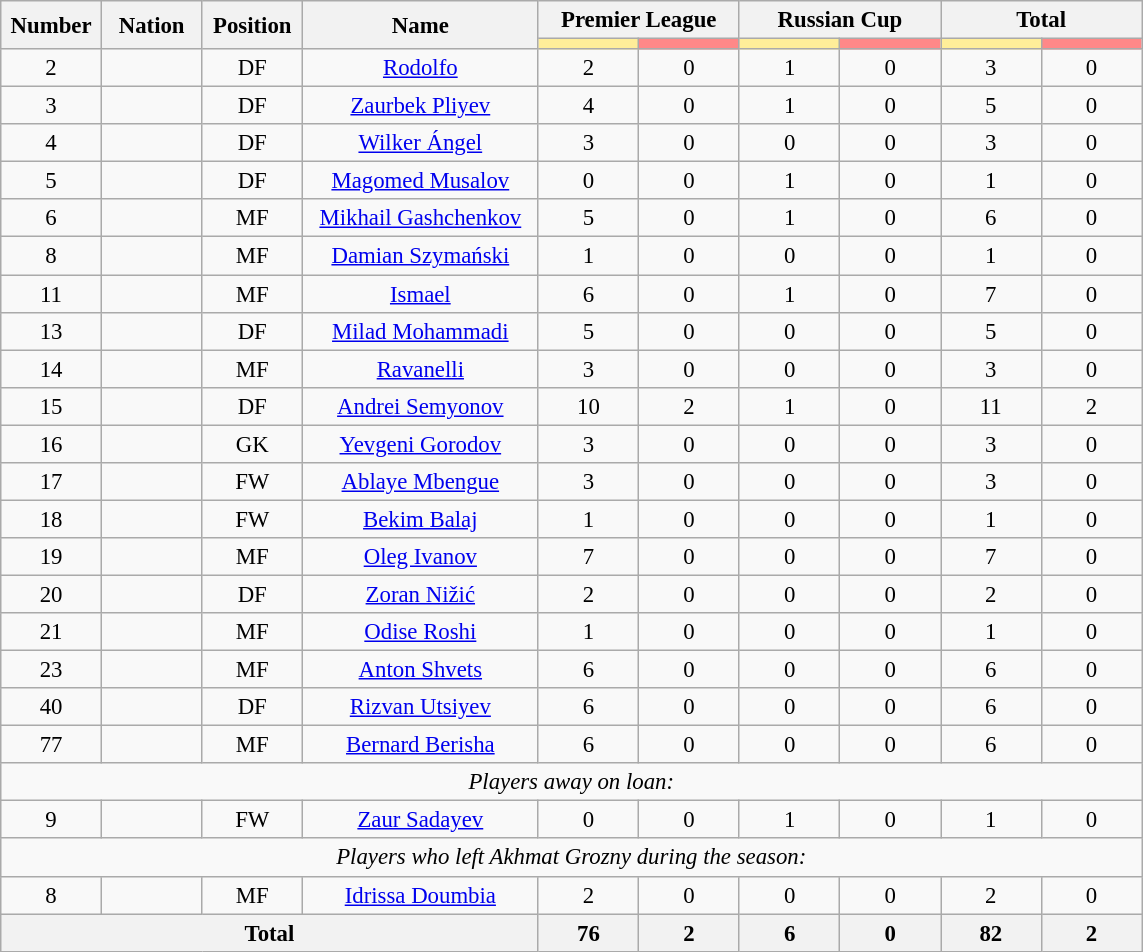<table class="wikitable" style="font-size: 95%; text-align: center;">
<tr>
<th rowspan=2 width=60>Number</th>
<th rowspan=2 width=60>Nation</th>
<th rowspan=2 width=60>Position</th>
<th rowspan=2 width=150>Name</th>
<th colspan=2>Premier League</th>
<th colspan=2>Russian Cup</th>
<th colspan=2>Total</th>
</tr>
<tr>
<th style="width:60px; background:#fe9;"></th>
<th style="width:60px; background:#ff8888;"></th>
<th style="width:60px; background:#fe9;"></th>
<th style="width:60px; background:#ff8888;"></th>
<th style="width:60px; background:#fe9;"></th>
<th style="width:60px; background:#ff8888;"></th>
</tr>
<tr>
<td>2</td>
<td></td>
<td>DF</td>
<td><a href='#'>Rodolfo</a></td>
<td>2</td>
<td>0</td>
<td>1</td>
<td>0</td>
<td>3</td>
<td>0</td>
</tr>
<tr>
<td>3</td>
<td></td>
<td>DF</td>
<td><a href='#'>Zaurbek Pliyev</a></td>
<td>4</td>
<td>0</td>
<td>1</td>
<td>0</td>
<td>5</td>
<td>0</td>
</tr>
<tr>
<td>4</td>
<td></td>
<td>DF</td>
<td><a href='#'>Wilker Ángel</a></td>
<td>3</td>
<td>0</td>
<td>0</td>
<td>0</td>
<td>3</td>
<td>0</td>
</tr>
<tr>
<td>5</td>
<td></td>
<td>DF</td>
<td><a href='#'>Magomed Musalov</a></td>
<td>0</td>
<td>0</td>
<td>1</td>
<td>0</td>
<td>1</td>
<td>0</td>
</tr>
<tr>
<td>6</td>
<td></td>
<td>MF</td>
<td><a href='#'>Mikhail Gashchenkov</a></td>
<td>5</td>
<td>0</td>
<td>1</td>
<td>0</td>
<td>6</td>
<td>0</td>
</tr>
<tr>
<td>8</td>
<td></td>
<td>MF</td>
<td><a href='#'>Damian Szymański</a></td>
<td>1</td>
<td>0</td>
<td>0</td>
<td>0</td>
<td>1</td>
<td>0</td>
</tr>
<tr>
<td>11</td>
<td></td>
<td>MF</td>
<td><a href='#'>Ismael</a></td>
<td>6</td>
<td>0</td>
<td>1</td>
<td>0</td>
<td>7</td>
<td>0</td>
</tr>
<tr>
<td>13</td>
<td></td>
<td>DF</td>
<td><a href='#'>Milad Mohammadi</a></td>
<td>5</td>
<td>0</td>
<td>0</td>
<td>0</td>
<td>5</td>
<td>0</td>
</tr>
<tr>
<td>14</td>
<td></td>
<td>MF</td>
<td><a href='#'>Ravanelli</a></td>
<td>3</td>
<td>0</td>
<td>0</td>
<td>0</td>
<td>3</td>
<td>0</td>
</tr>
<tr>
<td>15</td>
<td></td>
<td>DF</td>
<td><a href='#'>Andrei Semyonov</a></td>
<td>10</td>
<td>2</td>
<td>1</td>
<td>0</td>
<td>11</td>
<td>2</td>
</tr>
<tr>
<td>16</td>
<td></td>
<td>GK</td>
<td><a href='#'>Yevgeni Gorodov</a></td>
<td>3</td>
<td>0</td>
<td>0</td>
<td>0</td>
<td>3</td>
<td>0</td>
</tr>
<tr>
<td>17</td>
<td></td>
<td>FW</td>
<td><a href='#'>Ablaye Mbengue</a></td>
<td>3</td>
<td>0</td>
<td>0</td>
<td>0</td>
<td>3</td>
<td>0</td>
</tr>
<tr>
<td>18</td>
<td></td>
<td>FW</td>
<td><a href='#'>Bekim Balaj</a></td>
<td>1</td>
<td>0</td>
<td>0</td>
<td>0</td>
<td>1</td>
<td>0</td>
</tr>
<tr>
<td>19</td>
<td></td>
<td>MF</td>
<td><a href='#'>Oleg Ivanov</a></td>
<td>7</td>
<td>0</td>
<td>0</td>
<td>0</td>
<td>7</td>
<td>0</td>
</tr>
<tr>
<td>20</td>
<td></td>
<td>DF</td>
<td><a href='#'>Zoran Nižić</a></td>
<td>2</td>
<td>0</td>
<td>0</td>
<td>0</td>
<td>2</td>
<td>0</td>
</tr>
<tr>
<td>21</td>
<td></td>
<td>MF</td>
<td><a href='#'>Odise Roshi</a></td>
<td>1</td>
<td>0</td>
<td>0</td>
<td>0</td>
<td>1</td>
<td>0</td>
</tr>
<tr>
<td>23</td>
<td></td>
<td>MF</td>
<td><a href='#'>Anton Shvets</a></td>
<td>6</td>
<td>0</td>
<td>0</td>
<td>0</td>
<td>6</td>
<td>0</td>
</tr>
<tr>
<td>40</td>
<td></td>
<td>DF</td>
<td><a href='#'>Rizvan Utsiyev</a></td>
<td>6</td>
<td>0</td>
<td>0</td>
<td>0</td>
<td>6</td>
<td>0</td>
</tr>
<tr>
<td>77</td>
<td></td>
<td>MF</td>
<td><a href='#'>Bernard Berisha</a></td>
<td>6</td>
<td>0</td>
<td>0</td>
<td>0</td>
<td>6</td>
<td>0</td>
</tr>
<tr>
<td colspan="14"><em>Players away on loan:</em></td>
</tr>
<tr>
<td>9</td>
<td></td>
<td>FW</td>
<td><a href='#'>Zaur Sadayev</a></td>
<td>0</td>
<td>0</td>
<td>1</td>
<td>0</td>
<td>1</td>
<td>0</td>
</tr>
<tr>
<td colspan="14"><em>Players who left Akhmat Grozny during the season:</em></td>
</tr>
<tr>
<td>8</td>
<td></td>
<td>MF</td>
<td><a href='#'>Idrissa Doumbia</a></td>
<td>2</td>
<td>0</td>
<td>0</td>
<td>0</td>
<td>2</td>
<td>0</td>
</tr>
<tr>
<th colspan=4>Total</th>
<th>76</th>
<th>2</th>
<th>6</th>
<th>0</th>
<th>82</th>
<th>2</th>
</tr>
</table>
